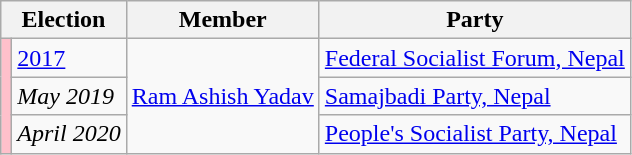<table class="wikitable">
<tr>
<th colspan="2">Election</th>
<th>Member</th>
<th>Party</th>
</tr>
<tr>
<td rowspan="3" style="background-color:#ffc0cb"></td>
<td><a href='#'>2017</a></td>
<td rowspan="3"><a href='#'>Ram Ashish Yadav</a></td>
<td><a href='#'>Federal Socialist Forum, Nepal</a></td>
</tr>
<tr>
<td><em>May 2019</em></td>
<td><a href='#'>Samajbadi Party, Nepal</a></td>
</tr>
<tr>
<td><em>April 2020</em></td>
<td><a href='#'>People's Socialist Party, Nepal</a></td>
</tr>
</table>
